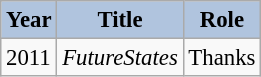<table class="wikitable" style="font-size:95%;">
<tr>
<th style="background:#B0C4DE;">Year</th>
<th style="background:#B0C4DE;">Title</th>
<th style="background:#B0C4DE;">Role</th>
</tr>
<tr>
<td>2011</td>
<td><em>FutureStates</em></td>
<td>Thanks</td>
</tr>
</table>
